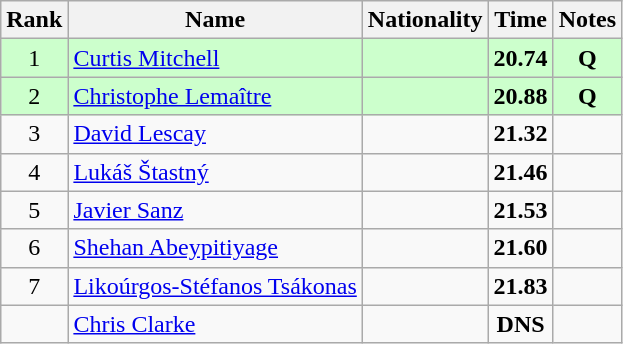<table class="wikitable sortable" style="text-align:center">
<tr>
<th>Rank</th>
<th>Name</th>
<th>Nationality</th>
<th>Time</th>
<th>Notes</th>
</tr>
<tr bgcolor=ccffcc>
<td>1</td>
<td align=left><a href='#'>Curtis Mitchell</a></td>
<td align=left></td>
<td><strong>20.74</strong></td>
<td><strong>Q</strong></td>
</tr>
<tr bgcolor=ccffcc>
<td>2</td>
<td align=left><a href='#'>Christophe Lemaître</a></td>
<td align=left></td>
<td><strong>20.88</strong></td>
<td><strong>Q</strong></td>
</tr>
<tr>
<td>3</td>
<td align=left><a href='#'>David Lescay</a></td>
<td align=left></td>
<td><strong>21.32</strong></td>
<td></td>
</tr>
<tr>
<td>4</td>
<td align=left><a href='#'>Lukáš Štastný</a></td>
<td align=left></td>
<td><strong>21.46</strong></td>
<td></td>
</tr>
<tr>
<td>5</td>
<td align=left><a href='#'>Javier Sanz</a></td>
<td align=left></td>
<td><strong>21.53</strong></td>
<td></td>
</tr>
<tr>
<td>6</td>
<td align=left><a href='#'>Shehan Abeypitiyage</a></td>
<td align=left></td>
<td><strong>21.60</strong></td>
<td></td>
</tr>
<tr>
<td>7</td>
<td align=left><a href='#'>Likoúrgos-Stéfanos Tsákonas</a></td>
<td align=left></td>
<td><strong>21.83</strong></td>
<td></td>
</tr>
<tr>
<td></td>
<td align=left><a href='#'>Chris Clarke</a></td>
<td align=left></td>
<td><strong>DNS</strong></td>
<td></td>
</tr>
</table>
